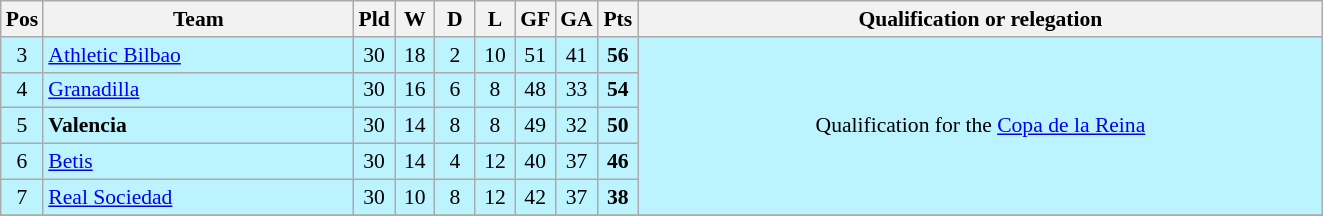<table class="wikitable" style="text-align: center; font-size:90%;">
<tr>
<th width=20px>Pos</th>
<th width=200px>Team</th>
<th width=20px>Pld</th>
<th width=20px>W</th>
<th width=20px>D</th>
<th width=20px>L</th>
<th width=20px>GF</th>
<th width=20px>GA</th>
<th width=20px>Pts</th>
<th width=450px>Qualification or relegation</th>
</tr>
<tr bgcolor=#BBF3FF>
<td>3</td>
<td align=left><a href='#'>Athletic Bilbao</a></td>
<td>30</td>
<td>18</td>
<td>2</td>
<td>10</td>
<td>51</td>
<td>41</td>
<td><strong>56</strong></td>
<td rowspan=5>Qualification for the <a href='#'>Copa de la Reina</a></td>
</tr>
<tr bgcolor=#BBF3FF>
<td>4</td>
<td align=left><a href='#'>Granadilla</a></td>
<td>30</td>
<td>16</td>
<td>6</td>
<td>8</td>
<td>48</td>
<td>33</td>
<td><strong>54</strong></td>
</tr>
<tr bgcolor=#BBF3FF>
<td>5</td>
<td align=left><strong>Valencia</strong></td>
<td>30</td>
<td>14</td>
<td>8</td>
<td>8</td>
<td>49</td>
<td>32</td>
<td><strong>50</strong></td>
</tr>
<tr bgcolor=#BBF3FF>
<td>6</td>
<td align=left><a href='#'>Betis</a></td>
<td>30</td>
<td>14</td>
<td>4</td>
<td>12</td>
<td>40</td>
<td>37</td>
<td><strong>46</strong></td>
</tr>
<tr bgcolor=#BBF3FF>
<td>7</td>
<td align=left><a href='#'>Real Sociedad</a></td>
<td>30</td>
<td>10</td>
<td>8</td>
<td>12</td>
<td>42</td>
<td>37</td>
<td><strong>38</strong></td>
</tr>
<tr>
</tr>
</table>
